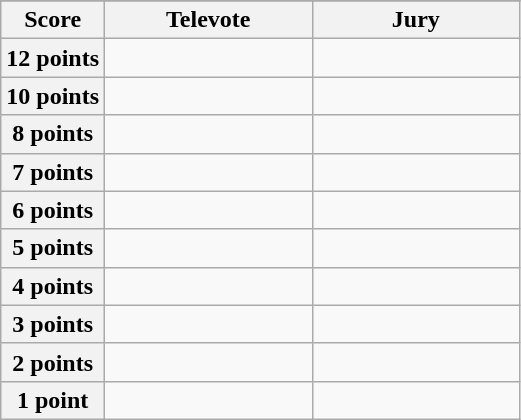<table class="wikitable">
<tr>
</tr>
<tr>
<th scope="col" width="20%">Score</th>
<th scope="col" width="40%">Televote</th>
<th scope="col" width="40%">Jury</th>
</tr>
<tr>
<th scope="row">12 points</th>
<td></td>
<td></td>
</tr>
<tr>
<th scope="row">10 points</th>
<td></td>
<td></td>
</tr>
<tr>
<th scope="row">8 points</th>
<td></td>
<td></td>
</tr>
<tr>
<th scope="row">7 points</th>
<td></td>
<td></td>
</tr>
<tr>
<th scope="row">6 points</th>
<td></td>
<td></td>
</tr>
<tr>
<th scope="row">5 points</th>
<td></td>
<td></td>
</tr>
<tr>
<th scope="row">4 points</th>
<td></td>
<td></td>
</tr>
<tr>
<th scope="row">3 points</th>
<td></td>
<td></td>
</tr>
<tr>
<th scope="row">2 points</th>
<td></td>
<td></td>
</tr>
<tr>
<th scope="row">1 point</th>
<td></td>
<td></td>
</tr>
</table>
